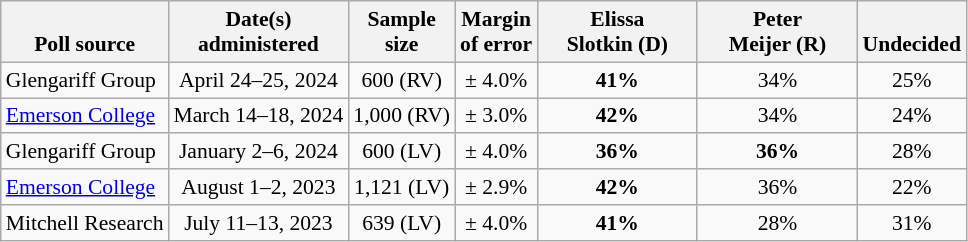<table class="wikitable" style="font-size:90%;text-align:center;">
<tr style="vertical-align:bottom">
<th>Poll source</th>
<th>Date(s)<br>administered</th>
<th>Sample<br>size</th>
<th>Margin<br>of error</th>
<th style="width:100px;">Elissa<br>Slotkin (D)</th>
<th style="width:100px;">Peter<br>Meijer (R)</th>
<th>Undecided</th>
</tr>
<tr>
<td style="text-align:left;">Glengariff Group</td>
<td>April 24–25, 2024</td>
<td>600 (RV)</td>
<td>± 4.0%</td>
<td><strong>41%</strong></td>
<td>34%</td>
<td>25%</td>
</tr>
<tr>
<td style="text-align:left;"><a href='#'>Emerson College</a></td>
<td>March 14–18, 2024</td>
<td>1,000 (RV)</td>
<td>± 3.0%</td>
<td><strong>42%</strong></td>
<td>34%</td>
<td>24%</td>
</tr>
<tr>
<td style="text-align:left;">Glengariff Group</td>
<td>January 2–6, 2024</td>
<td>600 (LV)</td>
<td>± 4.0%</td>
<td><strong>36%</strong></td>
<td><strong>36%</strong></td>
<td>28%</td>
</tr>
<tr>
<td style="text-align:left;"><a href='#'>Emerson College</a></td>
<td>August 1–2, 2023</td>
<td>1,121 (LV)</td>
<td>± 2.9%</td>
<td><strong>42%</strong></td>
<td>36%</td>
<td>22%</td>
</tr>
<tr>
<td style="text-align:left;">Mitchell Research</td>
<td>July 11–13, 2023</td>
<td>639 (LV)</td>
<td>± 4.0%</td>
<td><strong>41%</strong></td>
<td>28%</td>
<td>31%</td>
</tr>
</table>
